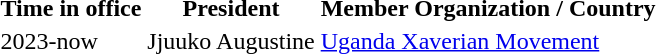<table class=“wikitable sortable”>
<tr>
<th>Time in office</th>
<th>President</th>
<th>Member Organization / Country</th>
</tr>
<tr>
<td>2023-now</td>
<td>Jjuuko Augustine</td>
<td><a href='#'>Uganda Xaverian Movement</a><br></td>
</tr>
<tr>
</tr>
</table>
